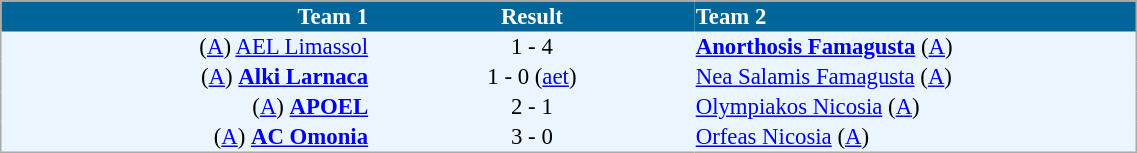<table cellspacing="0" style="background: #EBF5FF; border: 1px #aaa solid; border-collapse: collapse; font-size: 95%;" width=60%>
<tr bgcolor=#006699 style="color:white;">
<th width=25% align="right">Team 1</th>
<th width=22% align="center">Result</th>
<th width=30% align="left">Team 2</th>
</tr>
<tr>
<td align=right>(<a href='#'>A</a>) <a href='#'>AEL Limassol</a></td>
<td align=center>1 - 4</td>
<td align=left><strong><a href='#'>Anorthosis Famagusta</a></strong> (<a href='#'>A</a>)</td>
</tr>
<tr>
<td align=right>(<a href='#'>A</a>) <strong><a href='#'>Alki Larnaca</a></strong></td>
<td align=center>1 - 0 (<a href='#'>aet</a>)</td>
<td align=left><a href='#'>Nea Salamis Famagusta</a> (<a href='#'>A</a>)</td>
</tr>
<tr>
<td align=right>(<a href='#'>A</a>) <strong><a href='#'>APOEL</a></strong></td>
<td align=center>2 - 1</td>
<td align=left><a href='#'>Olympiakos Nicosia</a> (<a href='#'>A</a>)</td>
</tr>
<tr>
<td align=right>(<a href='#'>A</a>) <strong><a href='#'>AC Omonia</a></strong></td>
<td align=center>3 - 0</td>
<td align=left><a href='#'>Orfeas Nicosia</a> (<a href='#'>A</a>)</td>
</tr>
<tr>
</tr>
</table>
